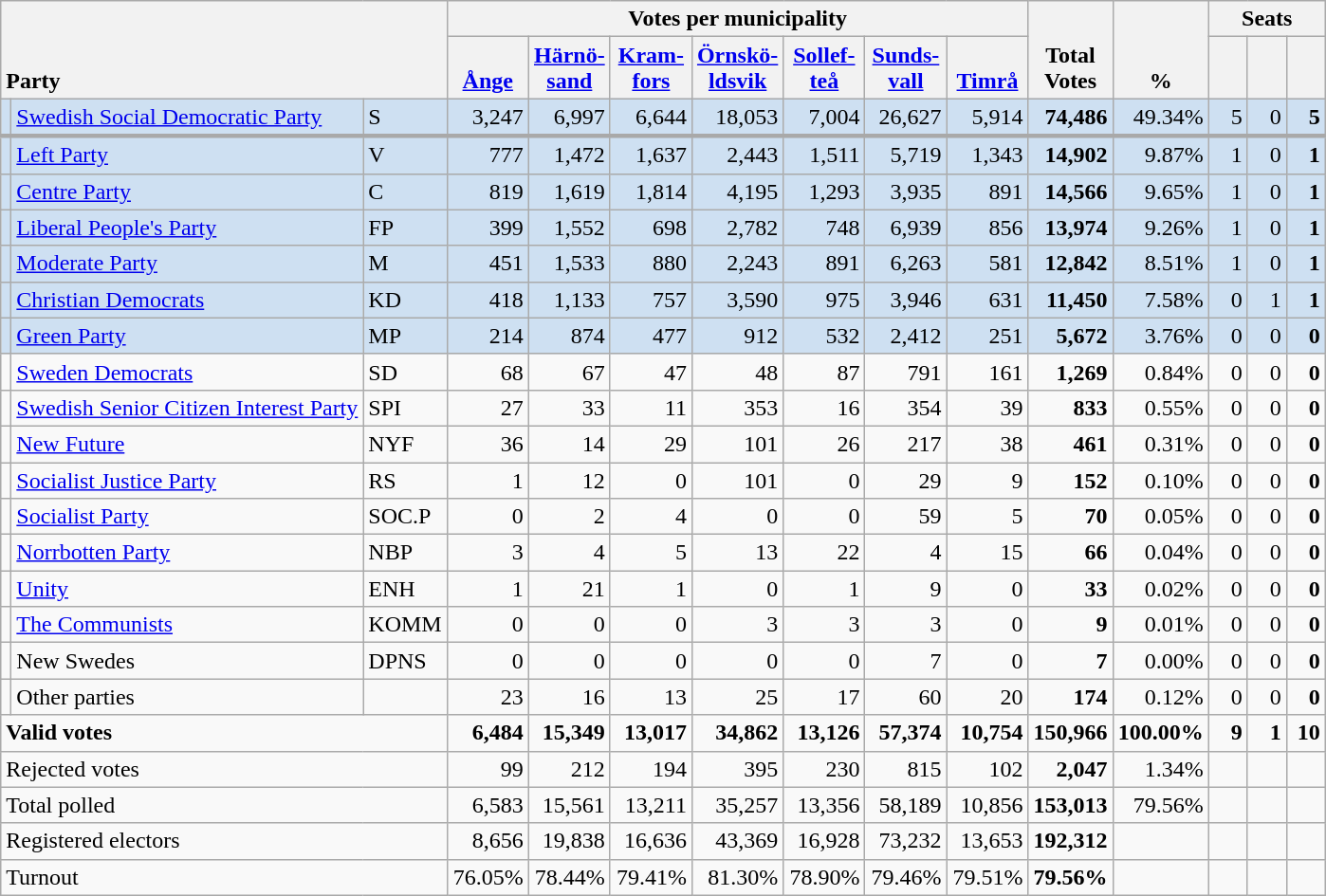<table class="wikitable" border="1" style="text-align:right;">
<tr>
<th style="text-align:left;" valign=bottom rowspan=2 colspan=3>Party</th>
<th colspan=7>Votes per municipality</th>
<th align=center valign=bottom rowspan=2 width="50">Total Votes</th>
<th align=center valign=bottom rowspan=2 width="50">%</th>
<th colspan=3>Seats</th>
</tr>
<tr>
<th align=center valign=bottom width="50"><a href='#'>Ånge</a></th>
<th align=center valign=bottom width="50"><a href='#'>Härnö- sand</a></th>
<th align=center valign=bottom width="50"><a href='#'>Kram- fors</a></th>
<th align=center valign=bottom width="50"><a href='#'>Örnskö- ldsvik</a></th>
<th align=center valign=bottom width="50"><a href='#'>Sollef- teå</a></th>
<th align=center valign=bottom width="50"><a href='#'>Sunds- vall</a></th>
<th align=center valign=bottom width="50"><a href='#'>Timrå</a></th>
<th align=center valign=bottom width="20"><small></small></th>
<th align=center valign=bottom width="20"><small><a href='#'></a></small></th>
<th align=center valign=bottom width="20"><small></small></th>
</tr>
<tr style="background:#CEE0F2;">
<td></td>
<td align=left style="white-space: nowrap;"><a href='#'>Swedish Social Democratic Party</a></td>
<td align=left>S</td>
<td>3,247</td>
<td>6,997</td>
<td>6,644</td>
<td>18,053</td>
<td>7,004</td>
<td>26,627</td>
<td>5,914</td>
<td><strong>74,486</strong></td>
<td>49.34%</td>
<td>5</td>
<td>0</td>
<td><strong>5</strong></td>
</tr>
<tr style="background:#CEE0F2; border-top:3px solid darkgray;">
<td></td>
<td align=left><a href='#'>Left Party</a></td>
<td align=left>V</td>
<td>777</td>
<td>1,472</td>
<td>1,637</td>
<td>2,443</td>
<td>1,511</td>
<td>5,719</td>
<td>1,343</td>
<td><strong>14,902</strong></td>
<td>9.87%</td>
<td>1</td>
<td>0</td>
<td><strong>1</strong></td>
</tr>
<tr style="background:#CEE0F2;">
<td></td>
<td align=left><a href='#'>Centre Party</a></td>
<td align=left>C</td>
<td>819</td>
<td>1,619</td>
<td>1,814</td>
<td>4,195</td>
<td>1,293</td>
<td>3,935</td>
<td>891</td>
<td><strong>14,566</strong></td>
<td>9.65%</td>
<td>1</td>
<td>0</td>
<td><strong>1</strong></td>
</tr>
<tr style="background:#CEE0F2;">
<td></td>
<td align=left><a href='#'>Liberal People's Party</a></td>
<td align=left>FP</td>
<td>399</td>
<td>1,552</td>
<td>698</td>
<td>2,782</td>
<td>748</td>
<td>6,939</td>
<td>856</td>
<td><strong>13,974</strong></td>
<td>9.26%</td>
<td>1</td>
<td>0</td>
<td><strong>1</strong></td>
</tr>
<tr style="background:#CEE0F2;">
<td></td>
<td align=left><a href='#'>Moderate Party</a></td>
<td align=left>M</td>
<td>451</td>
<td>1,533</td>
<td>880</td>
<td>2,243</td>
<td>891</td>
<td>6,263</td>
<td>581</td>
<td><strong>12,842</strong></td>
<td>8.51%</td>
<td>1</td>
<td>0</td>
<td><strong>1</strong></td>
</tr>
<tr style="background:#CEE0F2;">
<td></td>
<td align=left><a href='#'>Christian Democrats</a></td>
<td align=left>KD</td>
<td>418</td>
<td>1,133</td>
<td>757</td>
<td>3,590</td>
<td>975</td>
<td>3,946</td>
<td>631</td>
<td><strong>11,450</strong></td>
<td>7.58%</td>
<td>0</td>
<td>1</td>
<td><strong>1</strong></td>
</tr>
<tr style="background:#CEE0F2;">
<td></td>
<td align=left><a href='#'>Green Party</a></td>
<td align=left>MP</td>
<td>214</td>
<td>874</td>
<td>477</td>
<td>912</td>
<td>532</td>
<td>2,412</td>
<td>251</td>
<td><strong>5,672</strong></td>
<td>3.76%</td>
<td>0</td>
<td>0</td>
<td><strong>0</strong></td>
</tr>
<tr>
<td></td>
<td align=left><a href='#'>Sweden Democrats</a></td>
<td align=left>SD</td>
<td>68</td>
<td>67</td>
<td>47</td>
<td>48</td>
<td>87</td>
<td>791</td>
<td>161</td>
<td><strong>1,269</strong></td>
<td>0.84%</td>
<td>0</td>
<td>0</td>
<td><strong>0</strong></td>
</tr>
<tr>
<td></td>
<td align=left><a href='#'>Swedish Senior Citizen Interest Party</a></td>
<td align=left>SPI</td>
<td>27</td>
<td>33</td>
<td>11</td>
<td>353</td>
<td>16</td>
<td>354</td>
<td>39</td>
<td><strong>833</strong></td>
<td>0.55%</td>
<td>0</td>
<td>0</td>
<td><strong>0</strong></td>
</tr>
<tr>
<td></td>
<td align=left><a href='#'>New Future</a></td>
<td align=left>NYF</td>
<td>36</td>
<td>14</td>
<td>29</td>
<td>101</td>
<td>26</td>
<td>217</td>
<td>38</td>
<td><strong>461</strong></td>
<td>0.31%</td>
<td>0</td>
<td>0</td>
<td><strong>0</strong></td>
</tr>
<tr>
<td></td>
<td align=left><a href='#'>Socialist Justice Party</a></td>
<td align=left>RS</td>
<td>1</td>
<td>12</td>
<td>0</td>
<td>101</td>
<td>0</td>
<td>29</td>
<td>9</td>
<td><strong>152</strong></td>
<td>0.10%</td>
<td>0</td>
<td>0</td>
<td><strong>0</strong></td>
</tr>
<tr>
<td></td>
<td align=left><a href='#'>Socialist Party</a></td>
<td align=left>SOC.P</td>
<td>0</td>
<td>2</td>
<td>4</td>
<td>0</td>
<td>0</td>
<td>59</td>
<td>5</td>
<td><strong>70</strong></td>
<td>0.05%</td>
<td>0</td>
<td>0</td>
<td><strong>0</strong></td>
</tr>
<tr>
<td></td>
<td align=left><a href='#'>Norrbotten Party</a></td>
<td align=left>NBP</td>
<td>3</td>
<td>4</td>
<td>5</td>
<td>13</td>
<td>22</td>
<td>4</td>
<td>15</td>
<td><strong>66</strong></td>
<td>0.04%</td>
<td>0</td>
<td>0</td>
<td><strong>0</strong></td>
</tr>
<tr>
<td></td>
<td align=left><a href='#'>Unity</a></td>
<td align=left>ENH</td>
<td>1</td>
<td>21</td>
<td>1</td>
<td>0</td>
<td>1</td>
<td>9</td>
<td>0</td>
<td><strong>33</strong></td>
<td>0.02%</td>
<td>0</td>
<td>0</td>
<td><strong>0</strong></td>
</tr>
<tr>
<td></td>
<td align=left><a href='#'>The Communists</a></td>
<td align=left>KOMM</td>
<td>0</td>
<td>0</td>
<td>0</td>
<td>3</td>
<td>3</td>
<td>3</td>
<td>0</td>
<td><strong>9</strong></td>
<td>0.01%</td>
<td>0</td>
<td>0</td>
<td><strong>0</strong></td>
</tr>
<tr>
<td></td>
<td align=left>New Swedes</td>
<td align=left>DPNS</td>
<td>0</td>
<td>0</td>
<td>0</td>
<td>0</td>
<td>0</td>
<td>7</td>
<td>0</td>
<td><strong>7</strong></td>
<td>0.00%</td>
<td>0</td>
<td>0</td>
<td><strong>0</strong></td>
</tr>
<tr>
<td></td>
<td align=left>Other parties</td>
<td></td>
<td>23</td>
<td>16</td>
<td>13</td>
<td>25</td>
<td>17</td>
<td>60</td>
<td>20</td>
<td><strong>174</strong></td>
<td>0.12%</td>
<td>0</td>
<td>0</td>
<td><strong>0</strong></td>
</tr>
<tr style="font-weight:bold">
<td align=left colspan=3>Valid votes</td>
<td>6,484</td>
<td>15,349</td>
<td>13,017</td>
<td>34,862</td>
<td>13,126</td>
<td>57,374</td>
<td>10,754</td>
<td>150,966</td>
<td>100.00%</td>
<td>9</td>
<td>1</td>
<td>10</td>
</tr>
<tr>
<td align=left colspan=3>Rejected votes</td>
<td>99</td>
<td>212</td>
<td>194</td>
<td>395</td>
<td>230</td>
<td>815</td>
<td>102</td>
<td><strong>2,047</strong></td>
<td>1.34%</td>
<td></td>
<td></td>
<td></td>
</tr>
<tr>
<td align=left colspan=3>Total polled</td>
<td>6,583</td>
<td>15,561</td>
<td>13,211</td>
<td>35,257</td>
<td>13,356</td>
<td>58,189</td>
<td>10,856</td>
<td><strong>153,013</strong></td>
<td>79.56%</td>
<td></td>
<td></td>
<td></td>
</tr>
<tr>
<td align=left colspan=3>Registered electors</td>
<td>8,656</td>
<td>19,838</td>
<td>16,636</td>
<td>43,369</td>
<td>16,928</td>
<td>73,232</td>
<td>13,653</td>
<td><strong>192,312</strong></td>
<td></td>
<td></td>
<td></td>
<td></td>
</tr>
<tr>
<td align=left colspan=3>Turnout</td>
<td>76.05%</td>
<td>78.44%</td>
<td>79.41%</td>
<td>81.30%</td>
<td>78.90%</td>
<td>79.46%</td>
<td>79.51%</td>
<td><strong>79.56%</strong></td>
<td></td>
<td></td>
<td></td>
<td></td>
</tr>
</table>
